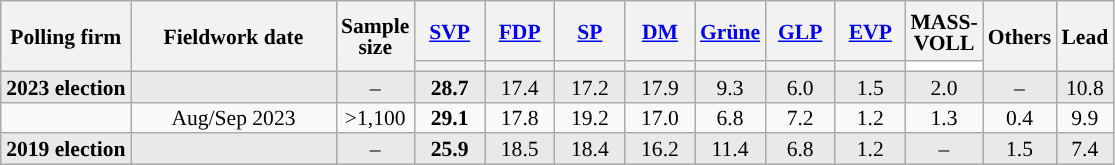<table class="wikitable sortable" style="text-align:center;font-size:90%;line-height:14px;">
<tr style="height:40px;">
<th style="width:80px;" rowspan="2">Polling firm</th>
<th style="width:130px;" rowspan="2">Fieldwork date</th>
<th style="width:35px;" rowspan="2">Sample<br>size</th>
<th class="unsortable" style="width:40px;"><a href='#'>SVP</a></th>
<th class="unsortable" style="width:40px;"><a href='#'>FDP</a></th>
<th class="unsortable" style="width:40px;"><a href='#'>SP</a></th>
<th class="unsortable" style="width:40px;"><a href='#'>DM</a></th>
<th class="unsortable" style="width:40px;"><a href='#'>Grüne</a></th>
<th class="unsortable" style="width:40px;"><a href='#'>GLP</a></th>
<th class="unsortable" style="width:40px;"><a href='#'>EVP</a></th>
<th class="unsortable" style="width:40px;">MASS-<br>VOLL</th>
<th class="unsortable" style="width:30px;" rowspan="2">Others</th>
<th style="width:30px;" rowspan="2">Lead</th>
</tr>
<tr>
<th style="background:"></th>
<th style="background:"></th>
<th style="background:"></th>
<th style="background:"></th>
<th style="background:"></th>
<th style="background:"></th>
<th style="background:"></th>
<th style="background:#ffffff;"></th>
</tr>
<tr style="background:#E9E9E9;">
<td><strong>2023 election</strong></td>
<td></td>
<td>–</td>
<td style="background:#"><strong>28.7</strong></td>
<td>17.4</td>
<td>17.2</td>
<td>17.9</td>
<td>9.3</td>
<td>6.0</td>
<td>1.5</td>
<td>2.0</td>
<td>–</td>
<td style="background:">10.8</td>
</tr>
<tr>
<td></td>
<td>Aug/Sep 2023</td>
<td>>1,100</td>
<td style="background:#"><strong>29.1</strong></td>
<td>17.8</td>
<td>19.2</td>
<td>17.0</td>
<td>6.8</td>
<td>7.2</td>
<td>1.2</td>
<td>1.3</td>
<td>0.4</td>
<td style="background:">9.9</td>
</tr>
<tr style="background:#E9E9E9;">
<td><strong>2019 election</strong></td>
<td></td>
<td>–</td>
<td style="background:#"><strong>25.9</strong></td>
<td>18.5</td>
<td>18.4</td>
<td>16.2</td>
<td>11.4</td>
<td>6.8</td>
<td>1.2</td>
<td>–</td>
<td>1.5</td>
<td style="background:">7.4</td>
</tr>
</table>
